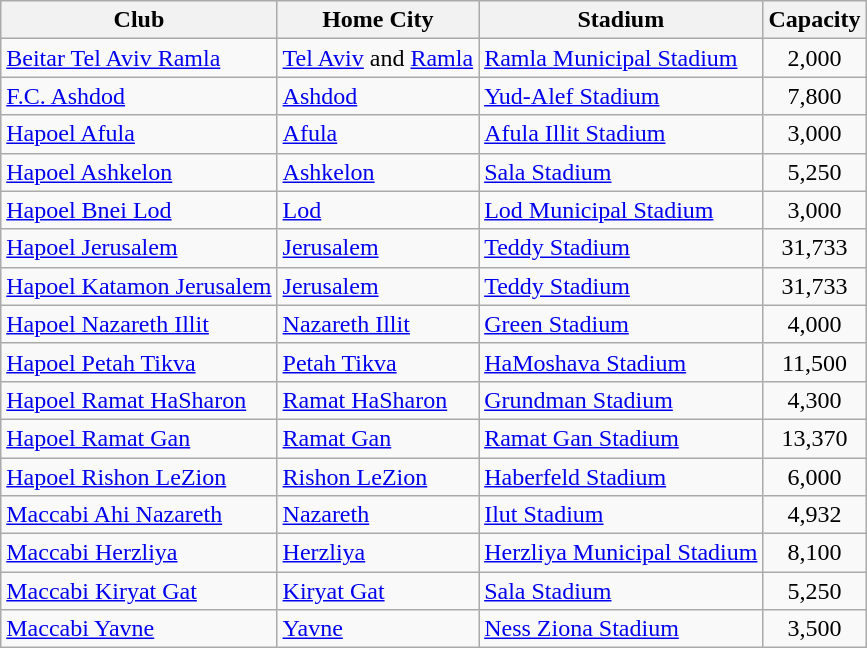<table class="wikitable sortable">
<tr>
<th>Club</th>
<th>Home City</th>
<th>Stadium</th>
<th>Capacity</th>
</tr>
<tr>
<td><a href='#'>Beitar Tel Aviv Ramla</a></td>
<td><a href='#'>Tel Aviv</a> and <a href='#'>Ramla</a></td>
<td><a href='#'>Ramla Municipal Stadium</a></td>
<td align="center">2,000</td>
</tr>
<tr>
<td><a href='#'>F.C. Ashdod</a></td>
<td><a href='#'>Ashdod</a></td>
<td><a href='#'>Yud-Alef Stadium</a></td>
<td align="center">7,800</td>
</tr>
<tr>
<td><a href='#'>Hapoel Afula</a></td>
<td><a href='#'>Afula</a></td>
<td><a href='#'>Afula Illit Stadium</a></td>
<td align="center">3,000</td>
</tr>
<tr>
<td><a href='#'>Hapoel Ashkelon</a></td>
<td><a href='#'>Ashkelon</a></td>
<td><a href='#'>Sala Stadium</a></td>
<td align="center">5,250</td>
</tr>
<tr>
<td><a href='#'>Hapoel Bnei Lod</a></td>
<td><a href='#'>Lod</a></td>
<td><a href='#'>Lod Municipal Stadium</a></td>
<td align="center">3,000</td>
</tr>
<tr>
<td><a href='#'>Hapoel Jerusalem</a></td>
<td><a href='#'>Jerusalem</a></td>
<td><a href='#'>Teddy Stadium</a></td>
<td align="center">31,733</td>
</tr>
<tr>
<td><a href='#'>Hapoel Katamon Jerusalem</a></td>
<td><a href='#'>Jerusalem</a></td>
<td><a href='#'>Teddy Stadium</a></td>
<td align="center">31,733</td>
</tr>
<tr>
<td><a href='#'>Hapoel Nazareth Illit</a></td>
<td><a href='#'>Nazareth Illit</a></td>
<td><a href='#'>Green Stadium</a></td>
<td align="center">4,000</td>
</tr>
<tr>
<td><a href='#'>Hapoel Petah Tikva</a></td>
<td><a href='#'>Petah Tikva</a></td>
<td><a href='#'>HaMoshava Stadium</a></td>
<td align="center">11,500</td>
</tr>
<tr>
<td><a href='#'>Hapoel Ramat HaSharon</a></td>
<td><a href='#'>Ramat HaSharon</a></td>
<td><a href='#'>Grundman Stadium</a></td>
<td align="center">4,300</td>
</tr>
<tr>
<td><a href='#'>Hapoel Ramat Gan</a></td>
<td><a href='#'>Ramat Gan</a></td>
<td><a href='#'>Ramat Gan Stadium</a></td>
<td align="center">13,370</td>
</tr>
<tr>
<td><a href='#'>Hapoel Rishon LeZion</a></td>
<td><a href='#'>Rishon LeZion</a></td>
<td><a href='#'>Haberfeld Stadium</a></td>
<td align="center">6,000</td>
</tr>
<tr>
<td><a href='#'>Maccabi Ahi Nazareth</a></td>
<td><a href='#'>Nazareth</a></td>
<td><a href='#'>Ilut Stadium</a></td>
<td align="center">4,932</td>
</tr>
<tr>
<td><a href='#'>Maccabi Herzliya</a></td>
<td><a href='#'>Herzliya</a></td>
<td><a href='#'>Herzliya Municipal Stadium</a></td>
<td align="center">8,100</td>
</tr>
<tr>
<td><a href='#'>Maccabi Kiryat Gat</a></td>
<td><a href='#'>Kiryat Gat</a></td>
<td><a href='#'>Sala Stadium</a></td>
<td align="center">5,250</td>
</tr>
<tr>
<td><a href='#'>Maccabi Yavne</a></td>
<td><a href='#'>Yavne</a></td>
<td><a href='#'>Ness Ziona Stadium</a></td>
<td align="center">3,500</td>
</tr>
</table>
